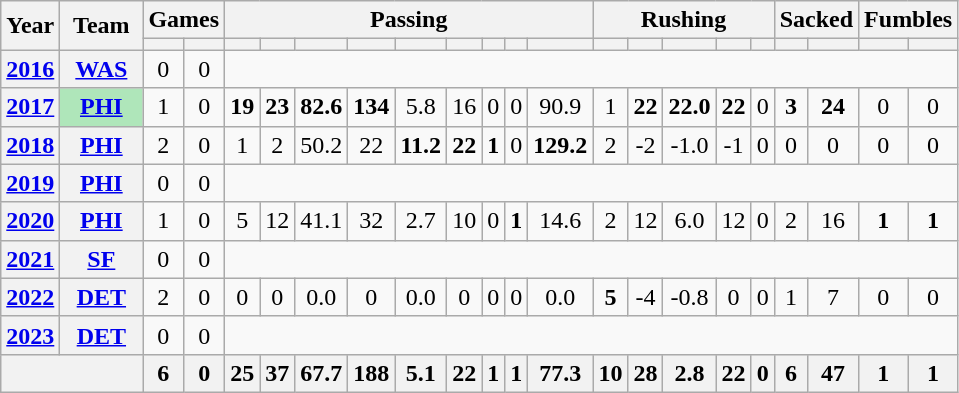<table class="wikitable" style="text-align: center;">
<tr>
<th rowspan="2">Year</th>
<th rowspan="2">Team</th>
<th colspan="2">Games</th>
<th colspan="9">Passing</th>
<th colspan="5">Rushing</th>
<th colspan="2">Sacked</th>
<th colspan="2">Fumbles</th>
</tr>
<tr>
<th></th>
<th></th>
<th></th>
<th></th>
<th></th>
<th></th>
<th></th>
<th></th>
<th></th>
<th></th>
<th></th>
<th></th>
<th></th>
<th></th>
<th></th>
<th></th>
<th></th>
<th></th>
<th></th>
<th></th>
</tr>
<tr>
<th><a href='#'>2016</a></th>
<th><a href='#'>WAS</a></th>
<td>0</td>
<td>0</td>
<td colspan="18"></td>
</tr>
<tr>
<th><a href='#'>2017</a></th>
<th style="background:#afe6ba; width:3em;"><a href='#'>PHI</a></th>
<td>1</td>
<td>0</td>
<td><strong>19</strong></td>
<td><strong>23</strong></td>
<td><strong>82.6</strong></td>
<td><strong>134</strong></td>
<td>5.8</td>
<td>16</td>
<td>0</td>
<td>0</td>
<td>90.9</td>
<td>1</td>
<td><strong>22</strong></td>
<td><strong>22.0</strong></td>
<td><strong>22</strong></td>
<td>0</td>
<td><strong>3</strong></td>
<td><strong>24</strong></td>
<td>0</td>
<td>0</td>
</tr>
<tr>
<th><a href='#'>2018</a></th>
<th><a href='#'>PHI</a></th>
<td>2</td>
<td>0</td>
<td>1</td>
<td>2</td>
<td>50.2</td>
<td>22</td>
<td><strong>11.2</strong></td>
<td><strong>22</strong></td>
<td><strong>1</strong></td>
<td>0</td>
<td><strong>129.2</strong></td>
<td>2</td>
<td>-2</td>
<td>-1.0</td>
<td>-1</td>
<td>0</td>
<td>0</td>
<td>0</td>
<td>0</td>
<td>0</td>
</tr>
<tr>
<th><a href='#'>2019</a></th>
<th><a href='#'>PHI</a></th>
<td>0</td>
<td>0</td>
<td colspan="18"></td>
</tr>
<tr>
<th><a href='#'>2020</a></th>
<th><a href='#'>PHI</a></th>
<td>1</td>
<td>0</td>
<td>5</td>
<td>12</td>
<td>41.1</td>
<td>32</td>
<td>2.7</td>
<td>10</td>
<td>0</td>
<td><strong>1</strong></td>
<td>14.6</td>
<td>2</td>
<td>12</td>
<td>6.0</td>
<td>12</td>
<td>0</td>
<td>2</td>
<td>16</td>
<td><strong>1</strong></td>
<td><strong>1</strong></td>
</tr>
<tr>
<th><a href='#'>2021</a></th>
<th><a href='#'>SF</a></th>
<td>0</td>
<td>0</td>
<td colspan="18"></td>
</tr>
<tr>
<th><a href='#'>2022</a></th>
<th><a href='#'>DET</a></th>
<td>2</td>
<td>0</td>
<td>0</td>
<td>0</td>
<td>0.0</td>
<td>0</td>
<td>0.0</td>
<td>0</td>
<td>0</td>
<td>0</td>
<td>0.0</td>
<td><strong>5</strong></td>
<td>-4</td>
<td>-0.8</td>
<td>0</td>
<td>0</td>
<td>1</td>
<td>7</td>
<td>0</td>
<td>0</td>
</tr>
<tr>
<th><a href='#'>2023</a></th>
<th><a href='#'>DET</a></th>
<td>0</td>
<td>0</td>
<td colspan="18"></td>
</tr>
<tr>
<th colspan="2"></th>
<th>6</th>
<th>0</th>
<th>25</th>
<th>37</th>
<th>67.7</th>
<th>188</th>
<th>5.1</th>
<th>22</th>
<th>1</th>
<th>1</th>
<th>77.3</th>
<th>10</th>
<th>28</th>
<th>2.8</th>
<th>22</th>
<th>0</th>
<th>6</th>
<th>47</th>
<th>1</th>
<th>1</th>
</tr>
</table>
